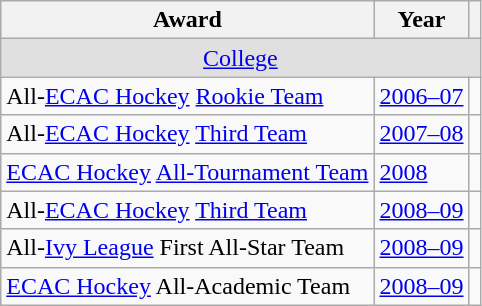<table class="wikitable">
<tr>
<th>Award</th>
<th>Year</th>
<th></th>
</tr>
<tr ALIGN="center" bgcolor="#e0e0e0">
<td colspan="3"><a href='#'>College</a></td>
</tr>
<tr>
<td>All-<a href='#'>ECAC Hockey</a> <a href='#'>Rookie Team</a></td>
<td><a href='#'>2006–07</a></td>
<td></td>
</tr>
<tr>
<td>All-<a href='#'>ECAC Hockey</a> <a href='#'>Third Team</a></td>
<td><a href='#'>2007–08</a></td>
<td></td>
</tr>
<tr>
<td><a href='#'>ECAC Hockey</a> <a href='#'>All-Tournament Team</a></td>
<td><a href='#'>2008</a></td>
<td></td>
</tr>
<tr>
<td>All-<a href='#'>ECAC Hockey</a> <a href='#'>Third Team</a></td>
<td><a href='#'>2008–09</a></td>
<td></td>
</tr>
<tr>
<td>All-<a href='#'>Ivy League</a> First All-Star Team</td>
<td><a href='#'>2008–09</a></td>
<td></td>
</tr>
<tr>
<td><a href='#'>ECAC Hockey</a> All-Academic Team</td>
<td><a href='#'>2008–09</a></td>
<td></td>
</tr>
</table>
